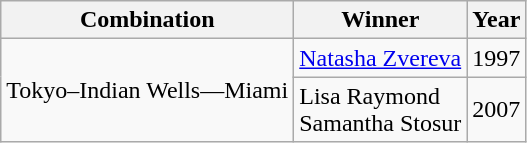<table class="wikitable nowrap">
<tr>
<th scope="col">Combination</th>
<th scope="col">Winner</th>
<th scope="col">Year</th>
</tr>
<tr>
<td scope="row" rowspan=2 style="text-align:left;">Tokyo–Indian Wells—Miami<br></td>
<td> <a href='#'>Natasha Zvereva</a></td>
<td>1997</td>
</tr>
<tr>
<td> Lisa Raymond<br> Samantha Stosur</td>
<td>2007</td>
</tr>
</table>
